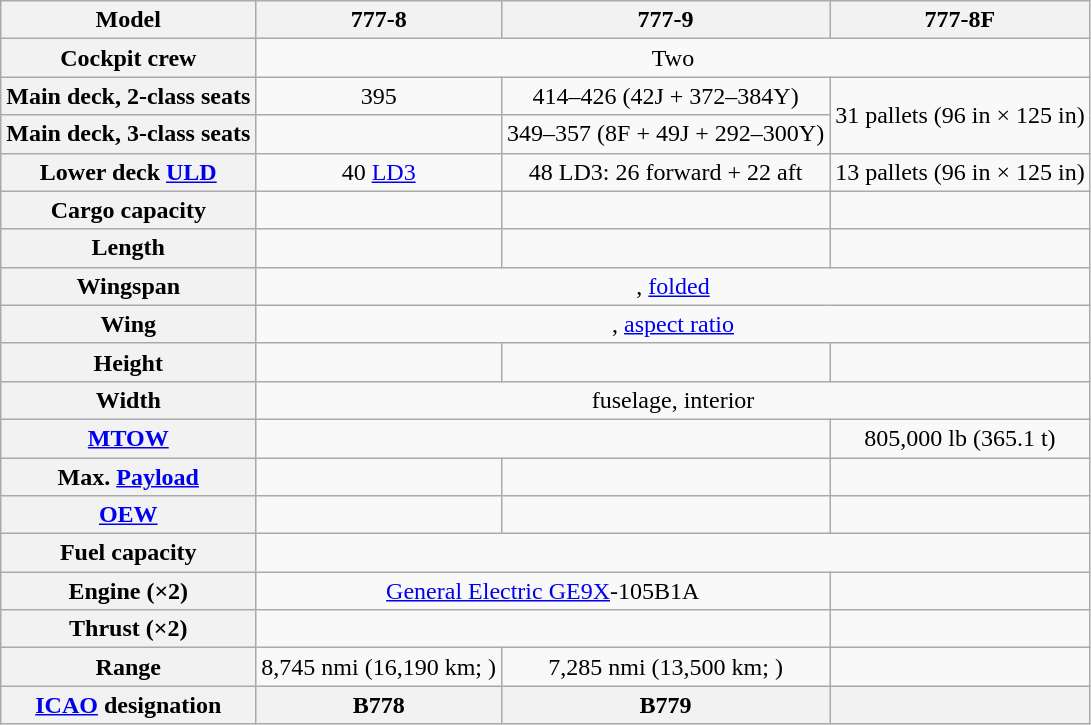<table class="wikitable" style="text-align:center">
<tr>
<th>Model</th>
<th>777-8</th>
<th>777-9</th>
<th>777-8F</th>
</tr>
<tr>
<th>Cockpit crew</th>
<td colspan=3>Two</td>
</tr>
<tr>
<th>Main deck, 2-class seats</th>
<td>395</td>
<td>414–426 (42J + 372–384Y)</td>
<td rowspan= 2>31 pallets (96 in × 125 in)</td>
</tr>
<tr>
<th>Main deck, 3-class seats</th>
<td></td>
<td>349–357 (8F + 49J + 292–300Y)</td>
</tr>
<tr>
<th>Lower deck <a href='#'>ULD</a></th>
<td>40 <a href='#'>LD3</a></td>
<td>48 LD3: 26 forward + 22 aft</td>
<td>13 pallets (96 in × 125 in)</td>
</tr>
<tr>
<th>Cargo capacity</th>
<td></td>
<td></td>
<td></td>
</tr>
<tr>
<th>Length</th>
<td></td>
<td></td>
<td></td>
</tr>
<tr>
<th>Wingspan</th>
<td colspan=3>,  <a href='#'>folded</a></td>
</tr>
<tr>
<th>Wing</th>
<td colspan=3>,  <a href='#'>aspect ratio</a></td>
</tr>
<tr>
<th>Height</th>
<td></td>
<td></td>
<td></td>
</tr>
<tr>
<th>Width</th>
<td colspan=3> fuselage,  interior</td>
</tr>
<tr>
<th><a href='#'>MTOW</a></th>
<td colspan=2></td>
<td>805,000 lb (365.1 t)</td>
</tr>
<tr>
<th>Max. <a href='#'>Payload</a></th>
<td></td>
<td></td>
<td></td>
</tr>
<tr>
<th><a href='#'>OEW</a></th>
<td></td>
<td></td>
<td></td>
</tr>
<tr>
<th>Fuel capacity</th>
<td colspan=3></td>
</tr>
<tr>
<th>Engine (×2)</th>
<td colspan=2><a href='#'>General Electric GE9X</a>-105B1A</td>
<td></td>
</tr>
<tr>
<th>Thrust (×2)</th>
<td colspan=2></td>
<td></td>
</tr>
<tr>
<th>Range</th>
<td>8,745 nmi (16,190 km; )</td>
<td>7,285 nmi (13,500 km; )</td>
<td></td>
</tr>
<tr>
<th><a href='#'>ICAO</a> designation</th>
<th>B778</th>
<th>B779</th>
<th></th>
</tr>
</table>
